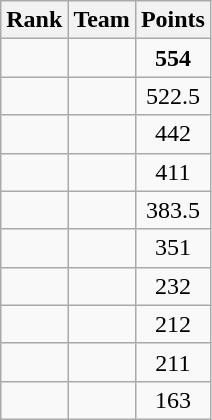<table class="wikitable sortable" style="text-align:center">
<tr>
<th>Rank</th>
<th>Team</th>
<th>Points</th>
</tr>
<tr>
<td></td>
<td></td>
<td><strong>554</strong></td>
</tr>
<tr>
<td></td>
<td></td>
<td>522.5</td>
</tr>
<tr>
<td></td>
<td></td>
<td>442</td>
</tr>
<tr>
<td></td>
<td></td>
<td>411</td>
</tr>
<tr>
<td></td>
<td></td>
<td>383.5</td>
</tr>
<tr>
<td></td>
<td></td>
<td>351</td>
</tr>
<tr>
<td></td>
<td></td>
<td>232</td>
</tr>
<tr>
<td></td>
<td></td>
<td>212</td>
</tr>
<tr>
<td></td>
<td></td>
<td>211</td>
</tr>
<tr>
<td></td>
<td></td>
<td>163</td>
</tr>
</table>
